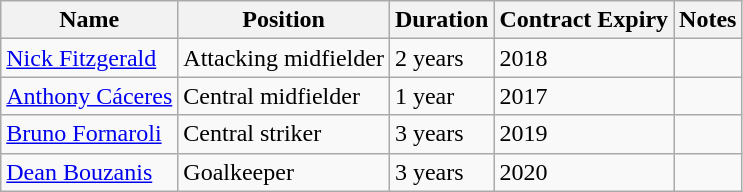<table class="wikitable">
<tr>
<th>Name</th>
<th>Position</th>
<th>Duration</th>
<th>Contract Expiry</th>
<th>Notes</th>
</tr>
<tr>
<td> <a href='#'>Nick Fitzgerald</a></td>
<td>Attacking midfielder</td>
<td>2 years</td>
<td>2018</td>
<td></td>
</tr>
<tr>
<td> <a href='#'>Anthony Cáceres</a></td>
<td>Central midfielder</td>
<td>1 year</td>
<td>2017</td>
<td></td>
</tr>
<tr>
<td> <a href='#'>Bruno Fornaroli</a></td>
<td>Central striker</td>
<td>3 years</td>
<td>2019</td>
<td></td>
</tr>
<tr>
<td> <a href='#'>Dean Bouzanis</a></td>
<td>Goalkeeper</td>
<td>3 years</td>
<td>2020</td>
<td></td>
</tr>
</table>
